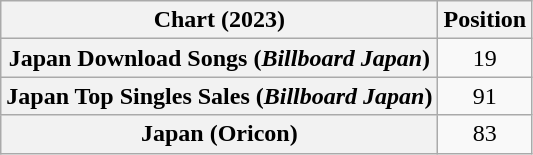<table class="wikitable sortable plainrowheaders" style="text-align:center">
<tr>
<th scope="col">Chart (2023)</th>
<th scope="col">Position</th>
</tr>
<tr>
<th scope="row">Japan Download Songs (<em>Billboard Japan</em>)</th>
<td>19</td>
</tr>
<tr>
<th scope="row">Japan Top Singles Sales (<em>Billboard Japan</em>)<br></th>
<td>91</td>
</tr>
<tr>
<th scope="row">Japan (Oricon)<br></th>
<td>83</td>
</tr>
</table>
